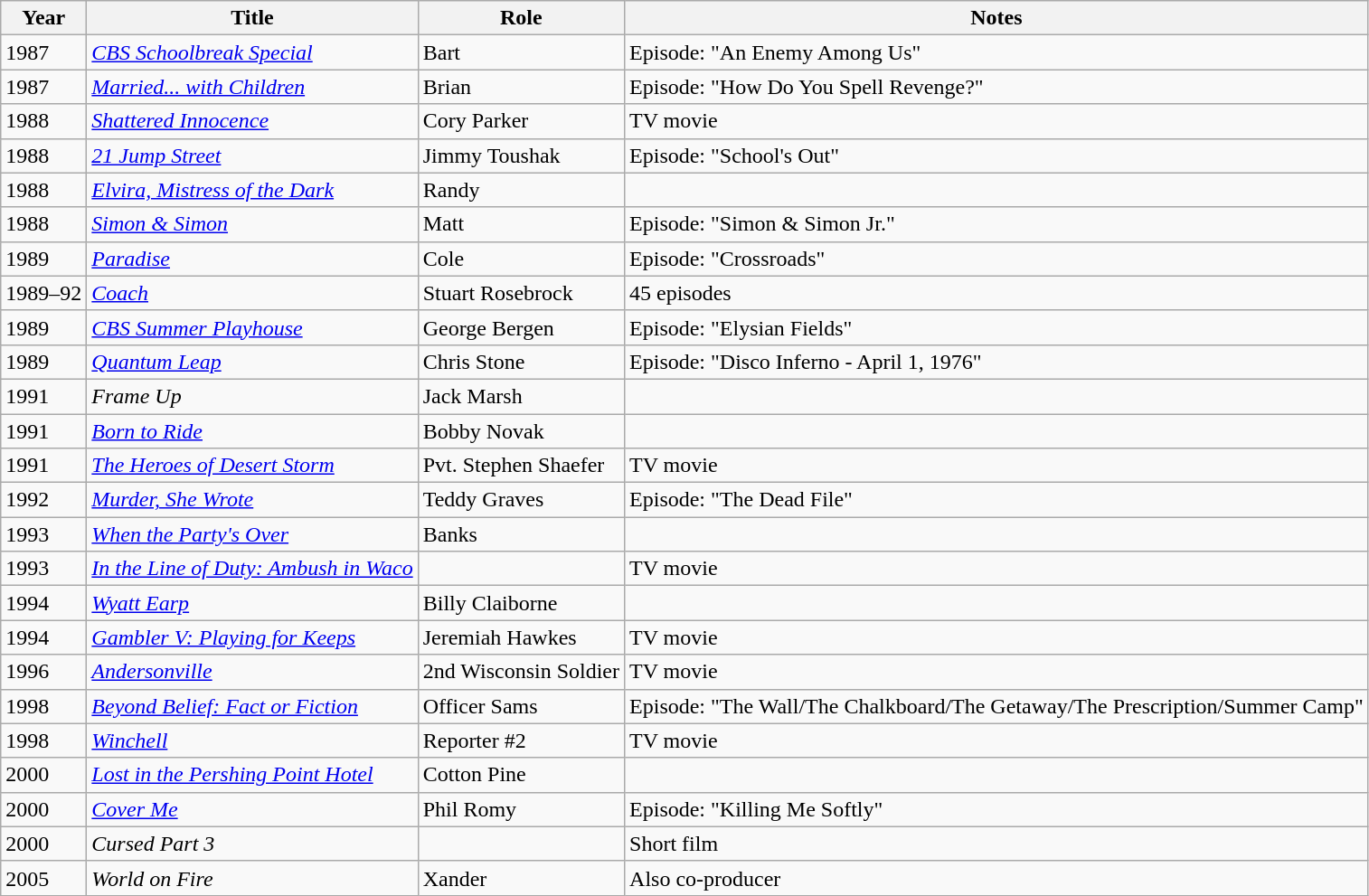<table class="wikitable">
<tr>
<th>Year</th>
<th>Title</th>
<th>Role</th>
<th>Notes</th>
</tr>
<tr>
<td>1987</td>
<td><em><a href='#'>CBS Schoolbreak Special</a></em></td>
<td>Bart</td>
<td>Episode: "An Enemy Among Us"</td>
</tr>
<tr>
<td>1987</td>
<td><em><a href='#'>Married... with Children</a></em></td>
<td>Brian</td>
<td>Episode: "How Do You Spell Revenge?"</td>
</tr>
<tr>
<td>1988</td>
<td><em><a href='#'>Shattered Innocence</a></em></td>
<td>Cory Parker</td>
<td>TV movie</td>
</tr>
<tr>
<td>1988</td>
<td><em><a href='#'>21 Jump Street</a></em></td>
<td>Jimmy Toushak</td>
<td>Episode: "School's Out"</td>
</tr>
<tr>
<td>1988</td>
<td><em><a href='#'>Elvira, Mistress of the Dark</a></em></td>
<td>Randy</td>
<td></td>
</tr>
<tr>
<td>1988</td>
<td><em><a href='#'>Simon & Simon</a></em></td>
<td>Matt</td>
<td>Episode: "Simon & Simon Jr."</td>
</tr>
<tr>
<td>1989</td>
<td><em><a href='#'>Paradise</a></em></td>
<td>Cole</td>
<td>Episode: "Crossroads"</td>
</tr>
<tr>
<td>1989–92</td>
<td><em><a href='#'>Coach</a></em></td>
<td>Stuart Rosebrock</td>
<td>45 episodes</td>
</tr>
<tr>
<td>1989</td>
<td><em><a href='#'>CBS Summer Playhouse</a></em></td>
<td>George Bergen</td>
<td>Episode: "Elysian Fields"</td>
</tr>
<tr>
<td>1989</td>
<td><em><a href='#'>Quantum Leap</a></em></td>
<td>Chris Stone</td>
<td>Episode: "Disco Inferno - April 1, 1976"</td>
</tr>
<tr>
<td>1991</td>
<td><em>Frame Up</em></td>
<td>Jack Marsh</td>
<td></td>
</tr>
<tr>
<td>1991</td>
<td><em><a href='#'>Born to Ride</a></em></td>
<td>Bobby Novak</td>
<td></td>
</tr>
<tr>
<td>1991</td>
<td><em><a href='#'>The Heroes of Desert Storm</a></em></td>
<td>Pvt. Stephen Shaefer</td>
<td>TV movie</td>
</tr>
<tr>
<td>1992</td>
<td><em><a href='#'>Murder, She Wrote</a></em></td>
<td>Teddy Graves</td>
<td>Episode: "The Dead File"</td>
</tr>
<tr>
<td>1993</td>
<td><em><a href='#'>When the Party's Over</a></em></td>
<td>Banks</td>
<td></td>
</tr>
<tr>
<td>1993</td>
<td><em><a href='#'>In the Line of Duty: Ambush in Waco</a></em></td>
<td></td>
<td>TV movie</td>
</tr>
<tr>
<td>1994</td>
<td><em><a href='#'>Wyatt Earp</a></em></td>
<td>Billy Claiborne</td>
<td></td>
</tr>
<tr>
<td>1994</td>
<td><em><a href='#'>Gambler V: Playing for Keeps</a></em></td>
<td>Jeremiah Hawkes</td>
<td>TV movie</td>
</tr>
<tr>
<td>1996</td>
<td><em><a href='#'>Andersonville</a></em></td>
<td>2nd Wisconsin Soldier</td>
<td>TV movie</td>
</tr>
<tr>
<td>1998</td>
<td><em><a href='#'>Beyond Belief: Fact or Fiction</a></em></td>
<td>Officer Sams</td>
<td>Episode: "The Wall/The Chalkboard/The Getaway/The Prescription/Summer Camp"</td>
</tr>
<tr>
<td>1998</td>
<td><em><a href='#'>Winchell</a></em></td>
<td>Reporter #2</td>
<td>TV movie</td>
</tr>
<tr>
<td>2000</td>
<td><em><a href='#'>Lost in the Pershing Point Hotel</a></em></td>
<td>Cotton Pine</td>
<td></td>
</tr>
<tr>
<td>2000</td>
<td><em><a href='#'>Cover Me</a></em></td>
<td>Phil Romy</td>
<td>Episode: "Killing Me Softly"</td>
</tr>
<tr>
<td>2000</td>
<td><em>Cursed Part 3</em></td>
<td></td>
<td>Short film</td>
</tr>
<tr>
<td>2005</td>
<td><em>World on Fire</em></td>
<td>Xander</td>
<td>Also co-producer</td>
</tr>
</table>
